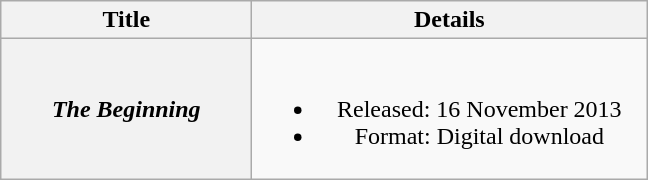<table class="wikitable plainrowheaders" style="text-align:center;">
<tr>
<th scope="col" style="width:10em;">Title</th>
<th scope="col" style="width:16em;">Details</th>
</tr>
<tr>
<th scope="row"><em>The Beginning</em></th>
<td><br><ul><li>Released: 16 November 2013</li><li>Format: Digital download</li></ul></td>
</tr>
</table>
